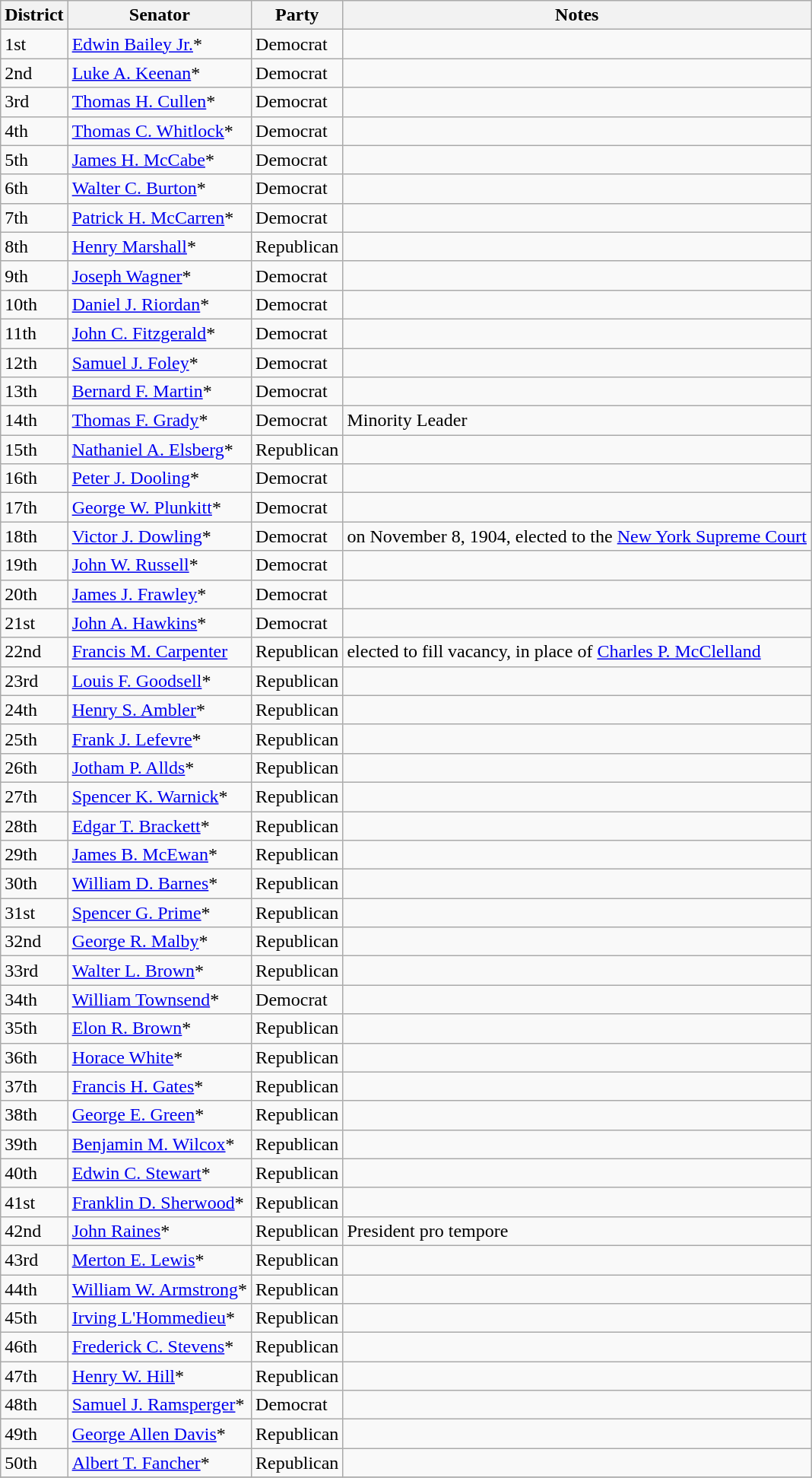<table class=wikitable>
<tr>
<th>District</th>
<th>Senator</th>
<th>Party</th>
<th>Notes</th>
</tr>
<tr>
<td>1st</td>
<td><a href='#'>Edwin Bailey Jr.</a>*</td>
<td>Democrat</td>
<td></td>
</tr>
<tr>
<td>2nd</td>
<td><a href='#'>Luke A. Keenan</a>*</td>
<td>Democrat</td>
<td></td>
</tr>
<tr>
<td>3rd</td>
<td><a href='#'>Thomas H. Cullen</a>*</td>
<td>Democrat</td>
<td></td>
</tr>
<tr>
<td>4th</td>
<td><a href='#'>Thomas C. Whitlock</a>*</td>
<td>Democrat</td>
<td></td>
</tr>
<tr>
<td>5th</td>
<td><a href='#'>James H. McCabe</a>*</td>
<td>Democrat</td>
<td></td>
</tr>
<tr>
<td>6th</td>
<td><a href='#'>Walter C. Burton</a>*</td>
<td>Democrat</td>
<td></td>
</tr>
<tr>
<td>7th</td>
<td><a href='#'>Patrick H. McCarren</a>*</td>
<td>Democrat</td>
<td></td>
</tr>
<tr>
<td>8th</td>
<td><a href='#'>Henry Marshall</a>*</td>
<td>Republican</td>
<td></td>
</tr>
<tr>
<td>9th</td>
<td><a href='#'>Joseph Wagner</a>*</td>
<td>Democrat</td>
<td></td>
</tr>
<tr>
<td>10th</td>
<td><a href='#'>Daniel J. Riordan</a>*</td>
<td>Democrat</td>
<td></td>
</tr>
<tr>
<td>11th</td>
<td><a href='#'>John C. Fitzgerald</a>*</td>
<td>Democrat</td>
<td></td>
</tr>
<tr>
<td>12th</td>
<td><a href='#'>Samuel J. Foley</a>*</td>
<td>Democrat</td>
<td></td>
</tr>
<tr>
<td>13th</td>
<td><a href='#'>Bernard F. Martin</a>*</td>
<td>Democrat</td>
<td></td>
</tr>
<tr>
<td>14th</td>
<td><a href='#'>Thomas F. Grady</a>*</td>
<td>Democrat</td>
<td>Minority Leader</td>
</tr>
<tr>
<td>15th</td>
<td><a href='#'>Nathaniel A. Elsberg</a>*</td>
<td>Republican</td>
<td></td>
</tr>
<tr>
<td>16th</td>
<td><a href='#'>Peter J. Dooling</a>*</td>
<td>Democrat</td>
<td></td>
</tr>
<tr>
<td>17th</td>
<td><a href='#'>George W. Plunkitt</a>*</td>
<td>Democrat</td>
<td></td>
</tr>
<tr>
<td>18th</td>
<td><a href='#'>Victor J. Dowling</a>*</td>
<td>Democrat</td>
<td>on November 8, 1904, elected to the <a href='#'>New York Supreme Court</a></td>
</tr>
<tr>
<td>19th</td>
<td><a href='#'>John W. Russell</a>*</td>
<td>Democrat</td>
<td></td>
</tr>
<tr>
<td>20th</td>
<td><a href='#'>James J. Frawley</a>*</td>
<td>Democrat</td>
<td></td>
</tr>
<tr>
<td>21st</td>
<td><a href='#'>John A. Hawkins</a>*</td>
<td>Democrat</td>
<td></td>
</tr>
<tr>
<td>22nd</td>
<td><a href='#'>Francis M. Carpenter</a></td>
<td>Republican</td>
<td>elected to fill vacancy, in place of <a href='#'>Charles P. McClelland</a></td>
</tr>
<tr>
<td>23rd</td>
<td><a href='#'>Louis F. Goodsell</a>*</td>
<td>Republican</td>
<td></td>
</tr>
<tr>
<td>24th</td>
<td><a href='#'>Henry S. Ambler</a>*</td>
<td>Republican</td>
<td></td>
</tr>
<tr>
<td>25th</td>
<td><a href='#'>Frank J. Lefevre</a>*</td>
<td>Republican</td>
<td></td>
</tr>
<tr>
<td>26th</td>
<td><a href='#'>Jotham P. Allds</a>*</td>
<td>Republican</td>
<td></td>
</tr>
<tr>
<td>27th</td>
<td><a href='#'>Spencer K. Warnick</a>*</td>
<td>Republican</td>
<td></td>
</tr>
<tr>
<td>28th</td>
<td><a href='#'>Edgar T. Brackett</a>*</td>
<td>Republican</td>
<td></td>
</tr>
<tr>
<td>29th</td>
<td><a href='#'>James B. McEwan</a>*</td>
<td>Republican</td>
<td></td>
</tr>
<tr>
<td>30th</td>
<td><a href='#'>William D. Barnes</a>*</td>
<td>Republican</td>
<td></td>
</tr>
<tr>
<td>31st</td>
<td><a href='#'>Spencer G. Prime</a>*</td>
<td>Republican</td>
<td></td>
</tr>
<tr>
<td>32nd</td>
<td><a href='#'>George R. Malby</a>*</td>
<td>Republican</td>
<td></td>
</tr>
<tr>
<td>33rd</td>
<td><a href='#'>Walter L. Brown</a>*</td>
<td>Republican</td>
<td></td>
</tr>
<tr>
<td>34th</td>
<td><a href='#'>William Townsend</a>*</td>
<td>Democrat</td>
<td></td>
</tr>
<tr>
<td>35th</td>
<td><a href='#'>Elon R. Brown</a>*</td>
<td>Republican</td>
<td></td>
</tr>
<tr>
<td>36th</td>
<td><a href='#'>Horace White</a>*</td>
<td>Republican</td>
<td></td>
</tr>
<tr>
<td>37th</td>
<td><a href='#'>Francis H. Gates</a>*</td>
<td>Republican</td>
<td></td>
</tr>
<tr>
<td>38th</td>
<td><a href='#'>George E. Green</a>*</td>
<td>Republican</td>
<td></td>
</tr>
<tr>
<td>39th</td>
<td><a href='#'>Benjamin M. Wilcox</a>*</td>
<td>Republican</td>
<td></td>
</tr>
<tr>
<td>40th</td>
<td><a href='#'>Edwin C. Stewart</a>*</td>
<td>Republican</td>
<td></td>
</tr>
<tr>
<td>41st</td>
<td><a href='#'>Franklin D. Sherwood</a>*</td>
<td>Republican</td>
<td></td>
</tr>
<tr>
<td>42nd</td>
<td><a href='#'>John Raines</a>*</td>
<td>Republican</td>
<td>President pro tempore</td>
</tr>
<tr>
<td>43rd</td>
<td><a href='#'>Merton E. Lewis</a>*</td>
<td>Republican</td>
<td></td>
</tr>
<tr>
<td>44th</td>
<td><a href='#'>William W. Armstrong</a>*</td>
<td>Republican</td>
<td></td>
</tr>
<tr>
<td>45th</td>
<td><a href='#'>Irving L'Hommedieu</a>*</td>
<td>Republican</td>
<td></td>
</tr>
<tr>
<td>46th</td>
<td><a href='#'>Frederick C. Stevens</a>*</td>
<td>Republican</td>
<td></td>
</tr>
<tr>
<td>47th</td>
<td><a href='#'>Henry W. Hill</a>*</td>
<td>Republican</td>
<td></td>
</tr>
<tr>
<td>48th</td>
<td><a href='#'>Samuel J. Ramsperger</a>*</td>
<td>Democrat</td>
<td></td>
</tr>
<tr>
<td>49th</td>
<td><a href='#'>George Allen Davis</a>*</td>
<td>Republican</td>
<td></td>
</tr>
<tr>
<td>50th</td>
<td><a href='#'>Albert T. Fancher</a>*</td>
<td>Republican</td>
<td></td>
</tr>
<tr>
</tr>
</table>
